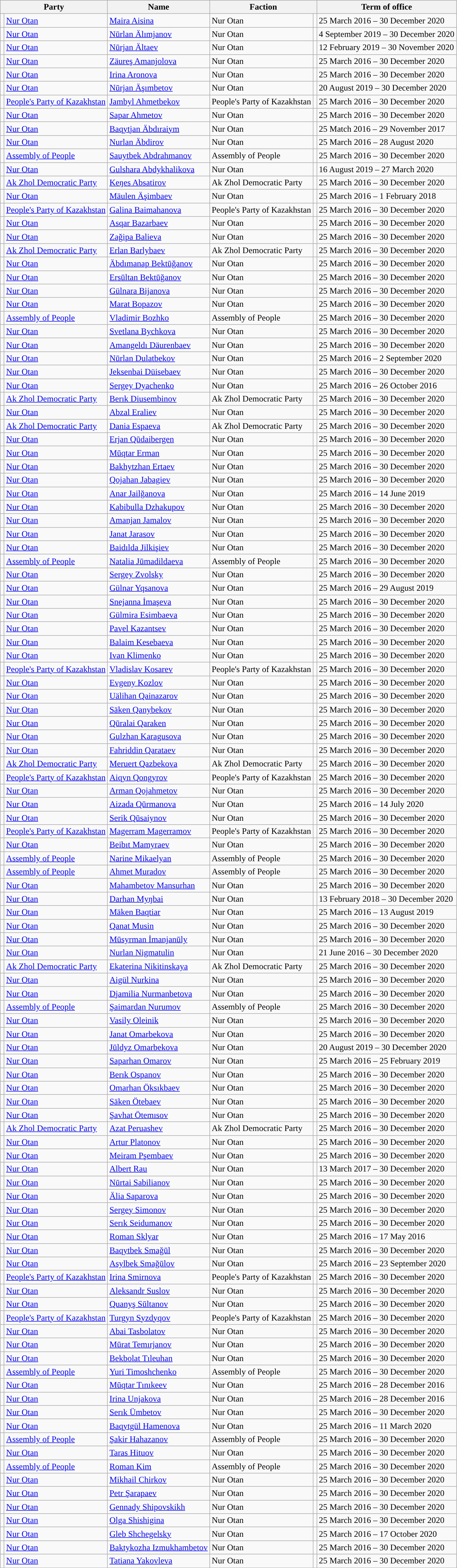<table class="wikitable sortable">
<tr>
<th colspan="2">Party</th>
<th>Name</th>
<th colspan="2">Faction</th>
<th>Term of office</th>
</tr>
<tr>
<td style="background-color: "></td>
<td><a href='#'>Nur Otan</a></td>
<td><a href='#'>Maira Aisina</a></td>
<td>Nur Otan</td>
<td style="background-color: "></td>
<td>25 March 2016 – 30 December 2020</td>
</tr>
<tr>
<td style="background-color: "></td>
<td><a href='#'>Nur Otan</a></td>
<td><a href='#'>Nūrlan Älımjanov</a></td>
<td>Nur Otan</td>
<td style="background-color: "></td>
<td>4 September 2019 – 30 December 2020</td>
</tr>
<tr>
<td style="background-color: "></td>
<td><a href='#'>Nur Otan</a></td>
<td><a href='#'>Nūrjan Ältaev</a></td>
<td>Nur Otan</td>
<td style="background-color: "></td>
<td>12 February 2019 – 30 November 2020</td>
</tr>
<tr>
<td style="background-color: "></td>
<td><a href='#'>Nur Otan</a></td>
<td><a href='#'>Zäureş Amanjolova</a></td>
<td>Nur Otan</td>
<td style="background-color: "></td>
<td>25 March 2016 – 30 December 2020</td>
</tr>
<tr>
<td style="background-color: "></td>
<td><a href='#'>Nur Otan</a></td>
<td><a href='#'>Irina Aronova</a></td>
<td>Nur Otan</td>
<td style="background-color: "></td>
<td>25 March 2016 – 30 December 2020</td>
</tr>
<tr>
<td style="background-color: "></td>
<td><a href='#'>Nur Otan</a></td>
<td><a href='#'>Nūrjan Äşımbetov</a></td>
<td>Nur Otan</td>
<td style="background-color: "></td>
<td>20 August 2019 – 30 December 2020</td>
</tr>
<tr>
<td style="background-color: "></td>
<td><a href='#'>People's Party of Kazakhstan</a></td>
<td><a href='#'>Jambyl Ahmetbekov</a></td>
<td>People's Party of Kazakhstan</td>
<td style="background-color: "></td>
<td>25 March 2016 – 30 December 2020</td>
</tr>
<tr>
<td style="background-color: "></td>
<td><a href='#'>Nur Otan</a></td>
<td><a href='#'>Sapar Ahmetov</a></td>
<td>Nur Otan</td>
<td style="background-color: "></td>
<td>25 March 2016 – 30 December 2020</td>
</tr>
<tr>
<td style="background-color: "></td>
<td><a href='#'>Nur Otan</a></td>
<td><a href='#'>Baqytjan Äbdıraiym</a></td>
<td>Nur Otan</td>
<td style="background-color: "></td>
<td>25 Match 2016 – 29 November 2017</td>
</tr>
<tr>
<td style="background-color: "></td>
<td><a href='#'>Nur Otan</a></td>
<td><a href='#'>Nurlan Äbdirov</a></td>
<td>Nur Otan</td>
<td style="background-color: "></td>
<td>25 March 2016 – 28 August 2020</td>
</tr>
<tr>
<td></td>
<td><a href='#'>Assembly of People</a></td>
<td><a href='#'>Sauytbek Abdrahmanov</a></td>
<td>Assembly of People</td>
<td></td>
<td>25 March 2016 – 30 December 2020</td>
</tr>
<tr>
<td style="background-color: "></td>
<td><a href='#'>Nur Otan</a></td>
<td><a href='#'>Gulshara Abdykhalikova</a></td>
<td>Nur Otan</td>
<td style="background-color: "></td>
<td>16 August 2019 – 27 March 2020</td>
</tr>
<tr>
<td style="background-color: "></td>
<td><a href='#'>Ak Zhol Democratic Party</a></td>
<td><a href='#'>Keŋes Absatirov</a></td>
<td>Ak Zhol Democratic Party</td>
<td style="background-color: "></td>
<td>25 March 2016 – 30 December 2020</td>
</tr>
<tr>
<td style="background-color: "></td>
<td><a href='#'>Nur Otan</a></td>
<td><a href='#'>Mäulen Äşimbaev</a></td>
<td>Nur Otan</td>
<td style="background-color: "></td>
<td>25 March 2016 – 1 February 2018</td>
</tr>
<tr>
<td style="background-color: "></td>
<td><a href='#'>People's Party of Kazakhstan</a></td>
<td><a href='#'>Galina Baimahanova</a></td>
<td>People's Party of Kazakhstan</td>
<td style="background-color: "></td>
<td>25 March 2016 – 30 December 2020</td>
</tr>
<tr>
<td style="background-color: "></td>
<td><a href='#'>Nur Otan</a></td>
<td><a href='#'>Asqar Bazarbaev</a></td>
<td>Nur Otan</td>
<td style="background-color: "></td>
<td>25 March 2016 – 30 December 2020</td>
</tr>
<tr>
<td style="background-color: "></td>
<td><a href='#'>Nur Otan</a></td>
<td><a href='#'>Zağipa Balieva</a></td>
<td>Nur Otan</td>
<td style="background-color: "></td>
<td>25 March 2016 – 30 December 2020</td>
</tr>
<tr>
<td style="background-color: "></td>
<td><a href='#'>Ak Zhol Democratic Party</a></td>
<td><a href='#'>Erlan Barlybaev</a></td>
<td>Ak Zhol Democratic Party</td>
<td style="background-color: "></td>
<td>25 March 2016 – 30 December 2020</td>
</tr>
<tr>
<td style="background-color: "></td>
<td><a href='#'>Nur Otan</a></td>
<td><a href='#'>Äbdımanap Bektūğanov</a></td>
<td>Nur Otan</td>
<td style="background-color: "></td>
<td>25 March 2016 – 30 December 2020</td>
</tr>
<tr>
<td style="background-color: "></td>
<td><a href='#'>Nur Otan</a></td>
<td><a href='#'>Ersūltan Bektūğanov</a></td>
<td>Nur Otan</td>
<td style="background-color: "></td>
<td>25 March 2016 – 30 December 2020</td>
</tr>
<tr>
<td style="background-color: "></td>
<td><a href='#'>Nur Otan</a></td>
<td><a href='#'>Gülnara Bijanova</a></td>
<td>Nur Otan</td>
<td style="background-color: "></td>
<td>25 March 2016 – 30 December 2020</td>
</tr>
<tr>
<td style="background-color: "></td>
<td><a href='#'>Nur Otan</a></td>
<td><a href='#'>Marat Bopazov</a></td>
<td>Nur Otan</td>
<td style="background-color: "></td>
<td>25 March 2016 – 30 December 2020</td>
</tr>
<tr>
<td></td>
<td><a href='#'>Assembly of People</a></td>
<td><a href='#'>Vladimir Bozhko</a></td>
<td>Assembly of People</td>
<td></td>
<td>25 March 2016 – 30 December 2020</td>
</tr>
<tr>
<td style="background-color: "></td>
<td><a href='#'>Nur Otan</a></td>
<td><a href='#'>Svetlana Bychkova</a></td>
<td>Nur Otan</td>
<td style="background-color: "></td>
<td>25 March 2016 – 30 December 2020</td>
</tr>
<tr>
<td style="background-color: "></td>
<td><a href='#'>Nur Otan</a></td>
<td><a href='#'>Amangeldı Däurenbaev</a></td>
<td>Nur Otan</td>
<td style="background-color: "></td>
<td>25 March 2016 – 30 December 2020</td>
</tr>
<tr>
<td style="background-color: "></td>
<td><a href='#'>Nur Otan</a></td>
<td><a href='#'>Nūrlan Dulatbekov</a></td>
<td>Nur Otan</td>
<td style="background-color: "></td>
<td>25 March 2016 – 2 September 2020</td>
</tr>
<tr>
<td style="background-color: "></td>
<td><a href='#'>Nur Otan</a></td>
<td><a href='#'>Jeksenbai Düisebaev</a></td>
<td>Nur Otan</td>
<td style="background-color: "></td>
<td>25 March 2016 – 30 December 2020</td>
</tr>
<tr>
<td style="background-color: "></td>
<td><a href='#'>Nur Otan</a></td>
<td><a href='#'>Sergey Dyachenko</a></td>
<td>Nur Otan</td>
<td style="background-color: "></td>
<td>25 March 2016 – 26 October 2016</td>
</tr>
<tr>
<td style="background-color: "></td>
<td><a href='#'>Ak Zhol Democratic Party</a></td>
<td><a href='#'>Berık Diusembinov</a></td>
<td>Ak Zhol Democratic Party</td>
<td style="background-color: "></td>
<td>25 March 2016 – 30 December 2020</td>
</tr>
<tr>
<td style="background-color: "></td>
<td><a href='#'>Nur Otan</a></td>
<td><a href='#'>Abzal Eraliev</a></td>
<td>Nur Otan</td>
<td style="background-color: "></td>
<td>25 March 2016 – 30 December 2020</td>
</tr>
<tr>
<td style="background-color: "></td>
<td><a href='#'>Ak Zhol Democratic Party</a></td>
<td><a href='#'>Dania Espaeva</a></td>
<td>Ak Zhol Democratic Party</td>
<td style="background-color: "></td>
<td>25 March 2016 – 30 December 2020</td>
</tr>
<tr>
<td style="background-color: "></td>
<td><a href='#'>Nur Otan</a></td>
<td><a href='#'>Erjan Qūdaibergen</a></td>
<td>Nur Otan</td>
<td style="background-color: "></td>
<td>25 March 2016 – 30 December 2020</td>
</tr>
<tr>
<td style="background-color: "></td>
<td><a href='#'>Nur Otan</a></td>
<td><a href='#'>Mūqtar Erman</a></td>
<td>Nur Otan</td>
<td style="background-color: "></td>
<td>25 March 2016 – 30 December 2020</td>
</tr>
<tr>
<td style="background-color: "></td>
<td><a href='#'>Nur Otan</a></td>
<td><a href='#'>Bakhytzhan Ertaev</a></td>
<td>Nur Otan</td>
<td style="background-color: "></td>
<td>25 March 2016 – 30 December 2020</td>
</tr>
<tr>
<td style="background-color: "></td>
<td><a href='#'>Nur Otan</a></td>
<td><a href='#'>Qojahan Jabagiev</a></td>
<td>Nur Otan</td>
<td style="background-color: "></td>
<td>25 March 2016 – 30 December 2020</td>
</tr>
<tr>
<td style="background-color: "></td>
<td><a href='#'>Nur Otan</a></td>
<td><a href='#'>Anar Jailğanova</a></td>
<td>Nur Otan</td>
<td style="background-color: "></td>
<td>25 March 2016 – 14 June 2019</td>
</tr>
<tr>
<td style="background-color: "></td>
<td><a href='#'>Nur Otan</a></td>
<td><a href='#'>Kabibulla Dzhakupov</a></td>
<td>Nur Otan</td>
<td style="background-color: "></td>
<td>25 March 2016 – 30 December 2020</td>
</tr>
<tr>
<td style="background-color: "></td>
<td><a href='#'>Nur Otan</a></td>
<td><a href='#'>Amanjan Jamalov</a></td>
<td>Nur Otan</td>
<td style="background-color: "></td>
<td>25 March 2016 – 30 December 2020</td>
</tr>
<tr>
<td style="background-color: "></td>
<td><a href='#'>Nur Otan</a></td>
<td><a href='#'>Janat Jarasov</a></td>
<td>Nur Otan</td>
<td style="background-color: "></td>
<td>25 March 2016 – 30 December 2020</td>
</tr>
<tr>
<td style="background-color: "></td>
<td><a href='#'>Nur Otan</a></td>
<td><a href='#'>Baidılda Jilkişiev</a></td>
<td>Nur Otan</td>
<td style="background-color: "></td>
<td>25 March 2016 – 30 December 2020</td>
</tr>
<tr>
<td></td>
<td><a href='#'>Assembly of People</a></td>
<td><a href='#'>Natalia Jūmadildaeva</a></td>
<td>Assembly of People</td>
<td></td>
<td>25 March 2016 – 30 December 2020</td>
</tr>
<tr>
<td style="background-color: "></td>
<td><a href='#'>Nur Otan</a></td>
<td><a href='#'>Sergey Zvolsky</a></td>
<td>Nur Otan</td>
<td style="background-color: "></td>
<td>25 March 2016 – 30 December 2020</td>
</tr>
<tr>
<td style="background-color: "></td>
<td><a href='#'>Nur Otan</a></td>
<td><a href='#'>Gülnar Yqsanova</a></td>
<td>Nur Otan</td>
<td style="background-color: "></td>
<td>25 March 2016 – 29 August 2019</td>
</tr>
<tr>
<td style="background-color: "></td>
<td><a href='#'>Nur Otan</a></td>
<td><a href='#'>Snejanna İmaşeva</a></td>
<td>Nur Otan</td>
<td style="background-color: "></td>
<td>25 March 2016 – 30 December 2020</td>
</tr>
<tr>
<td style="background-color: "></td>
<td><a href='#'>Nur Otan</a></td>
<td><a href='#'>Gülmira Esimbaeva</a></td>
<td>Nur Otan</td>
<td style="background-color: "></td>
<td>25 March 2016 – 30 December 2020</td>
</tr>
<tr>
<td style="background-color: "></td>
<td><a href='#'>Nur Otan</a></td>
<td><a href='#'>Pavel Kazantsev</a></td>
<td>Nur Otan</td>
<td style="background-color: "></td>
<td>25 March 2016 – 30 December 2020</td>
</tr>
<tr>
<td style="background-color: "></td>
<td><a href='#'>Nur Otan</a></td>
<td><a href='#'>Balaim Kesebaeva</a></td>
<td>Nur Otan</td>
<td style="background-color: "></td>
<td>25 March 2016 – 30 December 2020</td>
</tr>
<tr>
<td style="background-color: "></td>
<td><a href='#'>Nur Otan</a></td>
<td><a href='#'>Ivan Klimenko</a></td>
<td>Nur Otan</td>
<td style="background-color: "></td>
<td>25 March 2016 – 30 December 2020</td>
</tr>
<tr>
<td style="background-color: "></td>
<td><a href='#'>People's Party of Kazakhstan</a></td>
<td><a href='#'>Vladislav Kosarev</a></td>
<td>People's Party of Kazakhstan</td>
<td style="background-color: "></td>
<td>25 March 2016 – 30 December 2020</td>
</tr>
<tr>
<td style="background-color: "></td>
<td><a href='#'>Nur Otan</a></td>
<td><a href='#'>Evgeny Kozlov</a></td>
<td>Nur Otan</td>
<td style="background-color: "></td>
<td>25 March 2016 – 30 December 2020</td>
</tr>
<tr>
<td style="background-color: "></td>
<td><a href='#'>Nur Otan</a></td>
<td><a href='#'>Uälihan Qainazarov</a></td>
<td>Nur Otan</td>
<td style="background-color: "></td>
<td>25 March 2016 – 30 December 2020</td>
</tr>
<tr>
<td style="background-color: "></td>
<td><a href='#'>Nur Otan</a></td>
<td><a href='#'>Säken Qanybekov</a></td>
<td>Nur Otan</td>
<td style="background-color: "></td>
<td>25 March 2016 – 30 December 2020</td>
</tr>
<tr>
<td style="background-color: "></td>
<td><a href='#'>Nur Otan</a></td>
<td><a href='#'>Qūralai Qaraken</a></td>
<td>Nur Otan</td>
<td style="background-color: "></td>
<td>25 March 2016 – 30 December 2020</td>
</tr>
<tr>
<td style="background-color: "></td>
<td><a href='#'>Nur Otan</a></td>
<td><a href='#'>Gulzhan Karagusova</a></td>
<td>Nur Otan</td>
<td style="background-color: "></td>
<td>25 March 2016 – 30 December 2020</td>
</tr>
<tr>
<td style="background-color: "></td>
<td><a href='#'>Nur Otan</a></td>
<td><a href='#'>Fahriddin Qarataev</a></td>
<td>Nur Otan</td>
<td style="background-color: "></td>
<td>25 March 2016 – 30 December 2020</td>
</tr>
<tr>
<td style="background-color: "></td>
<td><a href='#'>Ak Zhol Democratic Party</a></td>
<td><a href='#'>Meruert Qazbekova</a></td>
<td>Ak Zhol Democratic Party</td>
<td style="background-color: "></td>
<td>25 March 2016 – 30 December 2020</td>
</tr>
<tr>
<td style="background-color: "></td>
<td><a href='#'>People's Party of Kazakhstan</a></td>
<td><a href='#'>Aiqyn Qongyrov</a></td>
<td>People's Party of Kazakhstan</td>
<td style="background-color: "></td>
<td>25 March 2016 – 30 December 2020</td>
</tr>
<tr>
<td style="background-color: "></td>
<td><a href='#'>Nur Otan</a></td>
<td><a href='#'>Arman Qojahmetov</a></td>
<td>Nur Otan</td>
<td style="background-color: "></td>
<td>25 March 2016 – 30 December 2020</td>
</tr>
<tr>
<td style="background-color: "></td>
<td><a href='#'>Nur Otan</a></td>
<td><a href='#'>Aizada Qūrmanova</a></td>
<td>Nur Otan</td>
<td style="background-color: "></td>
<td>25 March 2016 – 14 July 2020</td>
</tr>
<tr>
<td style="background-color: "></td>
<td><a href='#'>Nur Otan</a></td>
<td><a href='#'>Serik Qūsaiynov</a></td>
<td>Nur Otan</td>
<td style="background-color: "></td>
<td>25 March 2016 – 30 December 2020</td>
</tr>
<tr>
<td style="background-color: "></td>
<td><a href='#'>People's Party of Kazakhstan</a></td>
<td><a href='#'>Magerram Magerramov</a></td>
<td>People's Party of Kazakhstan</td>
<td style="background-color: "></td>
<td>25 March 2016 – 30 December 2020</td>
</tr>
<tr>
<td style="background-color: "></td>
<td><a href='#'>Nur Otan</a></td>
<td><a href='#'>Beibıt Mamyraev</a></td>
<td>Nur Otan</td>
<td style="background-color: "></td>
<td>25 March 2016 – 30 December 2020</td>
</tr>
<tr>
<td></td>
<td><a href='#'>Assembly of People</a></td>
<td><a href='#'>Narine Mikaelyan</a></td>
<td>Assembly of People</td>
<td></td>
<td>25 March 2016 – 30 December 2020</td>
</tr>
<tr>
<td></td>
<td><a href='#'>Assembly of People</a></td>
<td><a href='#'>Ahmet Muradov</a></td>
<td>Assembly of People</td>
<td></td>
<td>25 March 2016 – 30 December 2020</td>
</tr>
<tr>
<td style="background-color: "></td>
<td><a href='#'>Nur Otan</a></td>
<td><a href='#'>Mahambetov Mansurhan</a></td>
<td>Nur Otan</td>
<td style="background-color: "></td>
<td>25 March 2016 – 30 December 2020</td>
</tr>
<tr>
<td style="background-color: "></td>
<td><a href='#'>Nur Otan</a></td>
<td><a href='#'>Darhan Myŋbai</a></td>
<td>Nur Otan</td>
<td style="background-color: "></td>
<td>13 February 2018 – 30 December 2020</td>
</tr>
<tr>
<td style="background-color: "></td>
<td><a href='#'>Nur Otan</a></td>
<td><a href='#'>Mäken Baqtiar</a></td>
<td>Nur Otan</td>
<td style="background-color: "></td>
<td>25 March 2016 – 13 August 2019</td>
</tr>
<tr>
<td style="background-color: "></td>
<td><a href='#'>Nur Otan</a></td>
<td><a href='#'>Qanat Musin</a></td>
<td>Nur Otan</td>
<td style="background-color: "></td>
<td>25 March 2016 – 30 December 2020</td>
</tr>
<tr>
<td style="background-color: "></td>
<td><a href='#'>Nur Otan</a></td>
<td><a href='#'>Mūsyrman İmanjanūly</a></td>
<td>Nur Otan</td>
<td style="background-color: "></td>
<td>25 March 2016 – 30 December 2020</td>
</tr>
<tr>
<td style="background-color: "></td>
<td><a href='#'>Nur Otan</a></td>
<td><a href='#'>Nurlan Nigmatulin</a></td>
<td>Nur Otan</td>
<td style="background-color: "></td>
<td>21 June 2016 – 30 December 2020</td>
</tr>
<tr>
<td style="background-color: "></td>
<td><a href='#'>Ak Zhol Democratic Party</a></td>
<td><a href='#'>Ekaterina Nikitinskaya</a></td>
<td>Ak Zhol Democratic Party</td>
<td style="background-color: "></td>
<td>25 March 2016 – 30 December 2020</td>
</tr>
<tr>
<td style="background-color: "></td>
<td><a href='#'>Nur Otan</a></td>
<td><a href='#'>Aigül Nurkina</a></td>
<td>Nur Otan</td>
<td style="background-color: "></td>
<td>25 March 2016 – 30 December 2020</td>
</tr>
<tr>
<td style="background-color: "></td>
<td><a href='#'>Nur Otan</a></td>
<td><a href='#'>Djamilia Nurmanbetova</a></td>
<td>Nur Otan</td>
<td style="background-color: "></td>
<td>25 March 2016 – 30 December 2020</td>
</tr>
<tr>
<td></td>
<td><a href='#'>Assembly of People</a></td>
<td><a href='#'>Şaimardan Nurumov</a></td>
<td>Assembly of People</td>
<td></td>
<td>25 March 2016 – 30 December 2020</td>
</tr>
<tr>
<td style="background-color: "></td>
<td><a href='#'>Nur Otan</a></td>
<td><a href='#'>Vasily Oleinik</a></td>
<td>Nur Otan</td>
<td style="background-color: "></td>
<td>25 March 2016 – 30 December 2020</td>
</tr>
<tr>
<td style="background-color: "></td>
<td><a href='#'>Nur Otan</a></td>
<td><a href='#'>Janat Omarbekova</a></td>
<td>Nur Otan</td>
<td style="background-color: "></td>
<td>25 March 2016 – 30 December 2020</td>
</tr>
<tr>
<td style="background-color: "></td>
<td><a href='#'>Nur Otan</a></td>
<td><a href='#'>Jūldyz Omarbekova</a></td>
<td>Nur Otan</td>
<td style="background-color: "></td>
<td>20 August 2019 – 30 December 2020</td>
</tr>
<tr>
<td style="background-color: "></td>
<td><a href='#'>Nur Otan</a></td>
<td><a href='#'>Saparhan Omarov</a></td>
<td>Nur Otan</td>
<td style="background-color: "></td>
<td>25 March 2016 – 25 February 2019</td>
</tr>
<tr>
<td style="background-color: "></td>
<td><a href='#'>Nur Otan</a></td>
<td><a href='#'>Berık Ospanov</a></td>
<td>Nur Otan</td>
<td style="background-color: "></td>
<td>25 March 2016 – 30 December 2020</td>
</tr>
<tr>
<td style="background-color: "></td>
<td><a href='#'>Nur Otan</a></td>
<td><a href='#'>Omarhan Öksıkbaev</a></td>
<td>Nur Otan</td>
<td style="background-color: "></td>
<td>25 March 2016 – 30 December 2020</td>
</tr>
<tr>
<td style="background-color: "></td>
<td><a href='#'>Nur Otan</a></td>
<td><a href='#'>Säken Ötebaev</a></td>
<td>Nur Otan</td>
<td style="background-color: "></td>
<td>25 March 2016 – 30 December 2020</td>
</tr>
<tr>
<td style="background-color: "></td>
<td><a href='#'>Nur Otan</a></td>
<td><a href='#'>Şavhat Ötemısov</a></td>
<td>Nur Otan</td>
<td style="background-color: "></td>
<td>25 March 2016 – 30 December 2020</td>
</tr>
<tr>
<td style="background-color: "></td>
<td><a href='#'>Ak Zhol Democratic Party</a></td>
<td><a href='#'>Azat Peruashev</a></td>
<td>Ak Zhol Democratic Party</td>
<td style="background-color: "></td>
<td>25 March 2016 – 30 December 2020</td>
</tr>
<tr>
<td style="background-color: "></td>
<td><a href='#'>Nur Otan</a></td>
<td><a href='#'>Artur Platonov</a></td>
<td>Nur Otan</td>
<td style="background-color: "></td>
<td>25 March 2016 – 30 December 2020</td>
</tr>
<tr>
<td style="background-color: "></td>
<td><a href='#'>Nur Otan</a></td>
<td><a href='#'>Meiram Pşembaev</a></td>
<td>Nur Otan</td>
<td style="background-color: "></td>
<td>25 March 2016 – 30 December 2020</td>
</tr>
<tr>
<td style="background-color: "></td>
<td><a href='#'>Nur Otan</a></td>
<td><a href='#'>Albert Rau</a></td>
<td>Nur Otan</td>
<td style="background-color: "></td>
<td>13 March 2017 – 30 December 2020</td>
</tr>
<tr>
<td style="background-color: "></td>
<td><a href='#'>Nur Otan</a></td>
<td><a href='#'>Nūrtai Sabilianov</a></td>
<td>Nur Otan</td>
<td style="background-color: "></td>
<td>25 March 2016 – 30 December 2020</td>
</tr>
<tr>
<td style="background-color: "></td>
<td><a href='#'>Nur Otan</a></td>
<td><a href='#'>Älia Saparova</a></td>
<td>Nur Otan</td>
<td style="background-color: "></td>
<td>25 March 2016 – 30 December 2020</td>
</tr>
<tr>
<td style="background-color: "></td>
<td><a href='#'>Nur Otan</a></td>
<td><a href='#'>Sergey Simonov</a></td>
<td>Nur Otan</td>
<td style="background-color: "></td>
<td>25 March 2016 – 30 December 2020</td>
</tr>
<tr>
<td style="background-color: "></td>
<td><a href='#'>Nur Otan</a></td>
<td><a href='#'>Serık Seidumanov</a></td>
<td>Nur Otan</td>
<td style="background-color: "></td>
<td>25 March 2016 – 30 December 2020</td>
</tr>
<tr>
<td style="background-color: "></td>
<td><a href='#'>Nur Otan</a></td>
<td><a href='#'>Roman Sklyar</a></td>
<td>Nur Otan</td>
<td style="background-color: "></td>
<td>25 March 2016 – 17 May 2016</td>
</tr>
<tr>
<td style="background-color: "></td>
<td><a href='#'>Nur Otan</a></td>
<td><a href='#'>Baqytbek Smağūl</a></td>
<td>Nur Otan</td>
<td style="background-color: "></td>
<td>25 March 2016 – 30 December 2020</td>
</tr>
<tr>
<td style="background-color: "></td>
<td><a href='#'>Nur Otan</a></td>
<td><a href='#'>Asylbek Smağūlov</a></td>
<td>Nur Otan</td>
<td style="background-color: "></td>
<td>25 March 2016 – 23 September 2020</td>
</tr>
<tr>
<td style="background-color: "></td>
<td><a href='#'>People's Party of Kazakhstan</a></td>
<td><a href='#'>Irina Smirnova</a></td>
<td>People's Party of Kazakhstan</td>
<td style="background-color: "></td>
<td>25 March 2016 – 30 December 2020</td>
</tr>
<tr>
<td style="background-color: "></td>
<td><a href='#'>Nur Otan</a></td>
<td><a href='#'>Aleksandr Suslov</a></td>
<td>Nur Otan</td>
<td style="background-color: "></td>
<td>25 March 2016 – 30 December 2020</td>
</tr>
<tr>
<td style="background-color: "></td>
<td><a href='#'>Nur Otan</a></td>
<td><a href='#'>Quanyş Sūltanov</a></td>
<td>Nur Otan</td>
<td style="background-color: "></td>
<td>25 March 2016 – 30 December 2020</td>
</tr>
<tr>
<td style="background-color: "></td>
<td><a href='#'>People's Party of Kazakhstan</a></td>
<td><a href='#'>Turgyn Syzdyqov</a></td>
<td>People's Party of Kazakhstan</td>
<td style="background-color: "></td>
<td>25 March 2016 – 30 December 2020</td>
</tr>
<tr>
<td style="background-color: "></td>
<td><a href='#'>Nur Otan</a></td>
<td><a href='#'>Abai Tasbolatov</a></td>
<td>Nur Otan</td>
<td style="background-color: "></td>
<td>25 March 2016 – 30 December 2020</td>
</tr>
<tr>
<td style="background-color: "></td>
<td><a href='#'>Nur Otan</a></td>
<td><a href='#'>Mūrat Temırjanov</a></td>
<td>Nur Otan</td>
<td style="background-color: "></td>
<td>25 March 2016 – 30 December 2020</td>
</tr>
<tr>
<td style="background-color: "></td>
<td><a href='#'>Nur Otan</a></td>
<td><a href='#'>Bekbolat Tıleuhan</a></td>
<td>Nur Otan</td>
<td style="background-color: "></td>
<td>25 March 2016 – 30 December 2020</td>
</tr>
<tr>
<td></td>
<td><a href='#'>Assembly of People</a></td>
<td><a href='#'>Yuri Timoshchenko</a></td>
<td>Assembly of People</td>
<td></td>
<td>25 March 2016 – 30 December 2020</td>
</tr>
<tr>
<td style="background-color: "></td>
<td><a href='#'>Nur Otan</a></td>
<td><a href='#'>Mūqtar Tınıkeev</a></td>
<td>Nur Otan</td>
<td style="background-color: "></td>
<td>25 March 2016 – 28 December 2016</td>
</tr>
<tr>
<td style="background-color: "></td>
<td><a href='#'>Nur Otan</a></td>
<td><a href='#'>Irina Unjakova</a></td>
<td>Nur Otan</td>
<td style="background-color: "></td>
<td>25 March 2016 – 28 December 2016</td>
</tr>
<tr>
<td style="background-color: "></td>
<td><a href='#'>Nur Otan</a></td>
<td><a href='#'>Serık Ümbetov</a></td>
<td>Nur Otan</td>
<td style="background-color: "></td>
<td>25 March 2016 – 30 December 2020</td>
</tr>
<tr>
<td style="background-color: "></td>
<td><a href='#'>Nur Otan</a></td>
<td><a href='#'>Baqytgül Hamenova</a></td>
<td>Nur Otan</td>
<td style="background-color: "></td>
<td>25 March 2016 – 11 March 2020</td>
</tr>
<tr>
<td></td>
<td><a href='#'>Assembly of People</a></td>
<td><a href='#'>Şakir Hahazanov</a></td>
<td>Assembly of People</td>
<td></td>
<td>25 March 2016 – 30 December 2020</td>
</tr>
<tr>
<td style="background-color: "></td>
<td><a href='#'>Nur Otan</a></td>
<td><a href='#'>Taras Hituov</a></td>
<td>Nur Otan</td>
<td style="background-color: "></td>
<td>25 March 2016 – 30 December 2020</td>
</tr>
<tr>
<td></td>
<td><a href='#'>Assembly of People</a></td>
<td><a href='#'>Roman Kim</a></td>
<td>Assembly of People</td>
<td></td>
<td>25 March 2016 – 30 December 2020</td>
</tr>
<tr>
<td style="background-color: "></td>
<td><a href='#'>Nur Otan</a></td>
<td><a href='#'>Mikhail Chirkov</a></td>
<td>Nur Otan</td>
<td style="background-color: "></td>
<td>25 March 2016 – 30 December 2020</td>
</tr>
<tr>
<td style="background-color: "></td>
<td><a href='#'>Nur Otan</a></td>
<td><a href='#'>Petr Şarapaev</a></td>
<td>Nur Otan</td>
<td style="background-color: "></td>
<td>25 March 2016 – 30 December 2020</td>
</tr>
<tr>
<td style="background-color: "></td>
<td><a href='#'>Nur Otan</a></td>
<td><a href='#'>Gennady Shipovskikh</a></td>
<td>Nur Otan</td>
<td style="background-color: "></td>
<td>25 March 2016 – 30 December 2020</td>
</tr>
<tr>
<td style="background-color: "></td>
<td><a href='#'>Nur Otan</a></td>
<td><a href='#'>Olga Shishigina</a></td>
<td>Nur Otan</td>
<td style="background-color: "></td>
<td>25 March 2016 – 30 December 2020</td>
</tr>
<tr>
<td style="background-color: "></td>
<td><a href='#'>Nur Otan</a></td>
<td><a href='#'>Gleb Shchegelsky</a></td>
<td>Nur Otan</td>
<td style="background-color: "></td>
<td>25 March 2016 – 17 October 2020</td>
</tr>
<tr>
<td style="background-color: "></td>
<td><a href='#'>Nur Otan</a></td>
<td><a href='#'>Baktykozha Izmukhambetov</a></td>
<td>Nur Otan</td>
<td style="background-color: "></td>
<td>25 March 2016 – 30 December 2020</td>
</tr>
<tr>
<td style="background-color: "></td>
<td><a href='#'>Nur Otan</a></td>
<td><a href='#'>Tatiana Yakovleva</a></td>
<td>Nur Otan</td>
<td style="background-color: "></td>
<td>25 March 2016 – 30 December 2020</td>
</tr>
</table>
